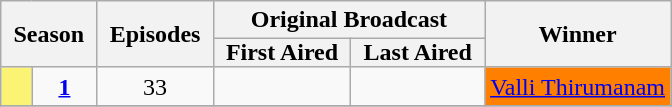<table class="wikitable" style="text-align:center">
<tr>
<th style="padding: 0 8px" colspan="2" rowspan="2">Season</th>
<th style="padding: 0 8px" rowspan="2">Episodes</th>
<th colspan="2">Original Broadcast</th>
<th rowspan="2">Winner</th>
</tr>
<tr>
<th style="padding: 0 8px">First Aired</th>
<th style="padding: 0 8px">Last Aired</th>
</tr>
<tr>
<td style="background:#FBF373"></td>
<td align="center"><strong><a href='#'>1</a></strong></td>
<td align="center">33</td>
<td align="center"></td>
<td></td>
<td style="background:#FF7F00;"><a href='#'>Valli Thirumanam</a></td>
</tr>
<tr>
</tr>
</table>
